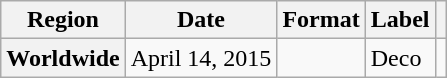<table class="wikitable plainrowheaders">
<tr>
<th scope="col">Region</th>
<th scope="col">Date</th>
<th scope="col">Format</th>
<th scope="col">Label</th>
<th scope="col"></th>
</tr>
<tr>
<th scope="row">Worldwide</th>
<td>April 14, 2015</td>
<td></td>
<td>Deco</td>
<td style="text-align:center;"></td>
</tr>
</table>
